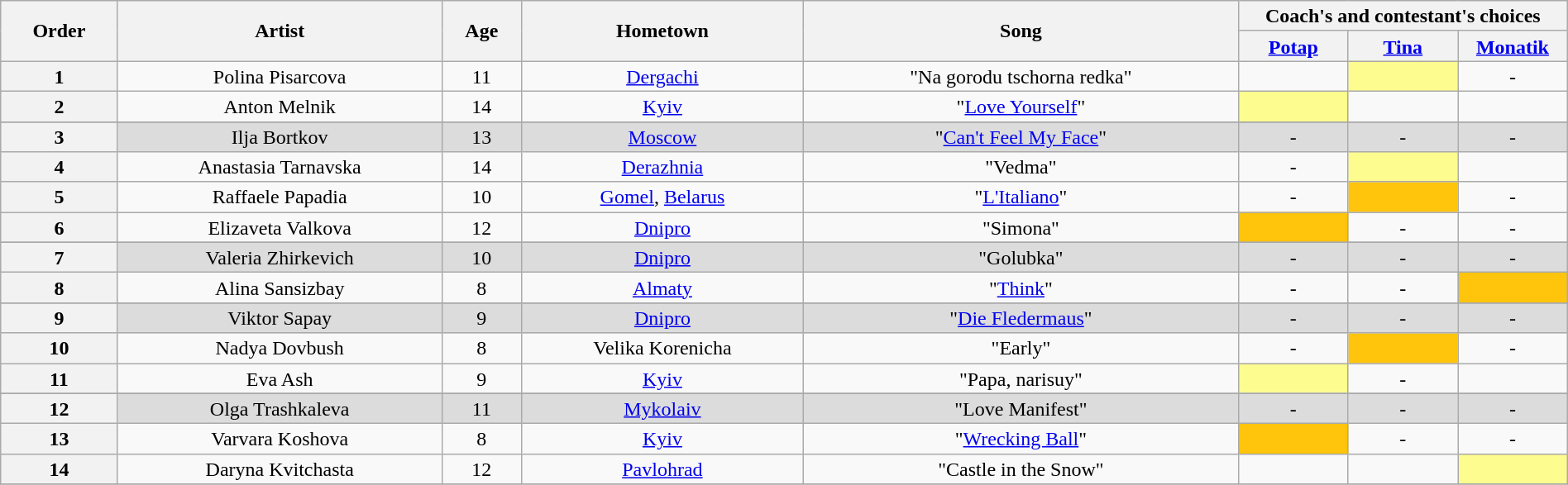<table class="wikitable" style="text-align:center; line-height:17px; width:100%;">
<tr>
<th scope="col" rowspan="2" style="width=05%;">Order</th>
<th scope="col" rowspan="2" style="width=20%;">Artist</th>
<th scope="col" rowspan="2" style="width=05%;">Age</th>
<th scope="col" rowspan="2" style="width:18%;">Hometown</th>
<th scope="col" rowspan="2" style="width=22%;">Song</th>
<th scope="col" colspan="4" style="width=28%;">Coach's and contestant's choices</th>
</tr>
<tr>
<th width="07%"><a href='#'>Potap</a></th>
<th width="07%"><a href='#'>Tina</a></th>
<th width="07%"><a href='#'>Monatik</a></th>
</tr>
<tr>
<th>1</th>
<td>Polina Pisarcova</td>
<td>11</td>
<td><a href='#'>Dergachi</a></td>
<td>"Na gorodu tschorna redka"</td>
<td><strong></strong></td>
<td style="background:#fdfc8f;"><strong></strong></td>
<td>-</td>
</tr>
<tr>
<th>2</th>
<td>Anton Melnik</td>
<td>14</td>
<td><a href='#'>Kyiv</a></td>
<td>"<a href='#'>Love Yourself</a>"</td>
<td style="background:#fdfc8f;"><strong></strong></td>
<td><strong></strong></td>
<td><strong></strong></td>
</tr>
<tr>
</tr>
<tr style="background:#DCDCDC;">
<th>3</th>
<td>Ilja Bortkov</td>
<td>13</td>
<td><a href='#'>Moscow</a></td>
<td>"<a href='#'>Can't Feel My Face</a>"</td>
<td>-</td>
<td>-</td>
<td>-</td>
</tr>
<tr>
<th>4</th>
<td>Anastasia Tarnavska</td>
<td>14</td>
<td><a href='#'>Derazhnia</a></td>
<td>"Vedma"</td>
<td>-</td>
<td style="background:#fdfc8f;"><strong></strong></td>
<td><strong></strong></td>
</tr>
<tr>
<th>5</th>
<td>Raffaele Papadia</td>
<td>10</td>
<td><a href='#'>Gomel</a>, <a href='#'>Belarus</a></td>
<td>"<a href='#'>L'Italiano</a>"</td>
<td>-</td>
<td style="background:#ffc40c;"><strong></strong></td>
<td>-</td>
</tr>
<tr>
<th>6</th>
<td>Elizaveta Valkova</td>
<td>12</td>
<td><a href='#'>Dnipro</a></td>
<td>"Simona"</td>
<td style="background:#ffc40c;"><strong></strong></td>
<td>-</td>
<td>-</td>
</tr>
<tr>
</tr>
<tr style="background:#DCDCDC;">
<th>7</th>
<td>Valeria Zhirkevich</td>
<td>10</td>
<td><a href='#'>Dnipro</a></td>
<td>"Golubka"</td>
<td>-</td>
<td>-</td>
<td>-</td>
</tr>
<tr>
<th>8</th>
<td>Alina Sansizbay</td>
<td>8</td>
<td><a href='#'>Almaty</a></td>
<td>"<a href='#'>Think</a>"</td>
<td>-</td>
<td>-</td>
<td style="background:#ffc40c;"><strong></strong></td>
</tr>
<tr>
</tr>
<tr style="background:#DCDCDC;">
<th>9</th>
<td>Viktor Sapay</td>
<td>9</td>
<td><a href='#'>Dnipro</a></td>
<td>"<a href='#'>Die Fledermaus</a>"</td>
<td>-</td>
<td>-</td>
<td>-</td>
</tr>
<tr>
<th>10</th>
<td>Nadya Dovbush</td>
<td>8</td>
<td>Velika Korenicha</td>
<td>"Early"</td>
<td>-</td>
<td style="background:#ffc40c;"><strong></strong></td>
<td>-</td>
</tr>
<tr>
<th>11</th>
<td>Eva Ash</td>
<td>9</td>
<td><a href='#'>Kyiv</a></td>
<td>"Papa, narisuy"</td>
<td style="background:#fdfc8f;"><strong></strong></td>
<td>-</td>
<td><strong></strong></td>
</tr>
<tr>
</tr>
<tr style="background:#DCDCDC;">
<th>12</th>
<td>Olga Trashkaleva</td>
<td>11</td>
<td><a href='#'>Mykolaiv</a></td>
<td>"Love Manifest"</td>
<td>-</td>
<td>-</td>
<td>-</td>
</tr>
<tr>
<th>13</th>
<td>Varvara Koshova</td>
<td>8</td>
<td><a href='#'>Kyiv</a></td>
<td>"<a href='#'>Wrecking Ball</a>"</td>
<td style="background:#ffc40c;"><strong></strong></td>
<td>-</td>
<td>-</td>
</tr>
<tr>
<th>14</th>
<td>Daryna Kvitchasta</td>
<td>12</td>
<td><a href='#'>Pavlohrad</a></td>
<td>"Castle in the Snow"</td>
<td><strong></strong></td>
<td><strong></strong></td>
<td style="background:#fdfc8f;"><strong></strong></td>
</tr>
<tr>
</tr>
</table>
